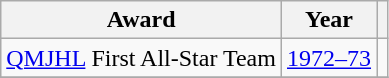<table class="wikitable">
<tr>
<th>Award</th>
<th>Year</th>
<th></th>
</tr>
<tr>
<td><a href='#'>QMJHL</a> First All-Star Team</td>
<td><a href='#'>1972–73</a></td>
<td></td>
</tr>
<tr>
</tr>
</table>
